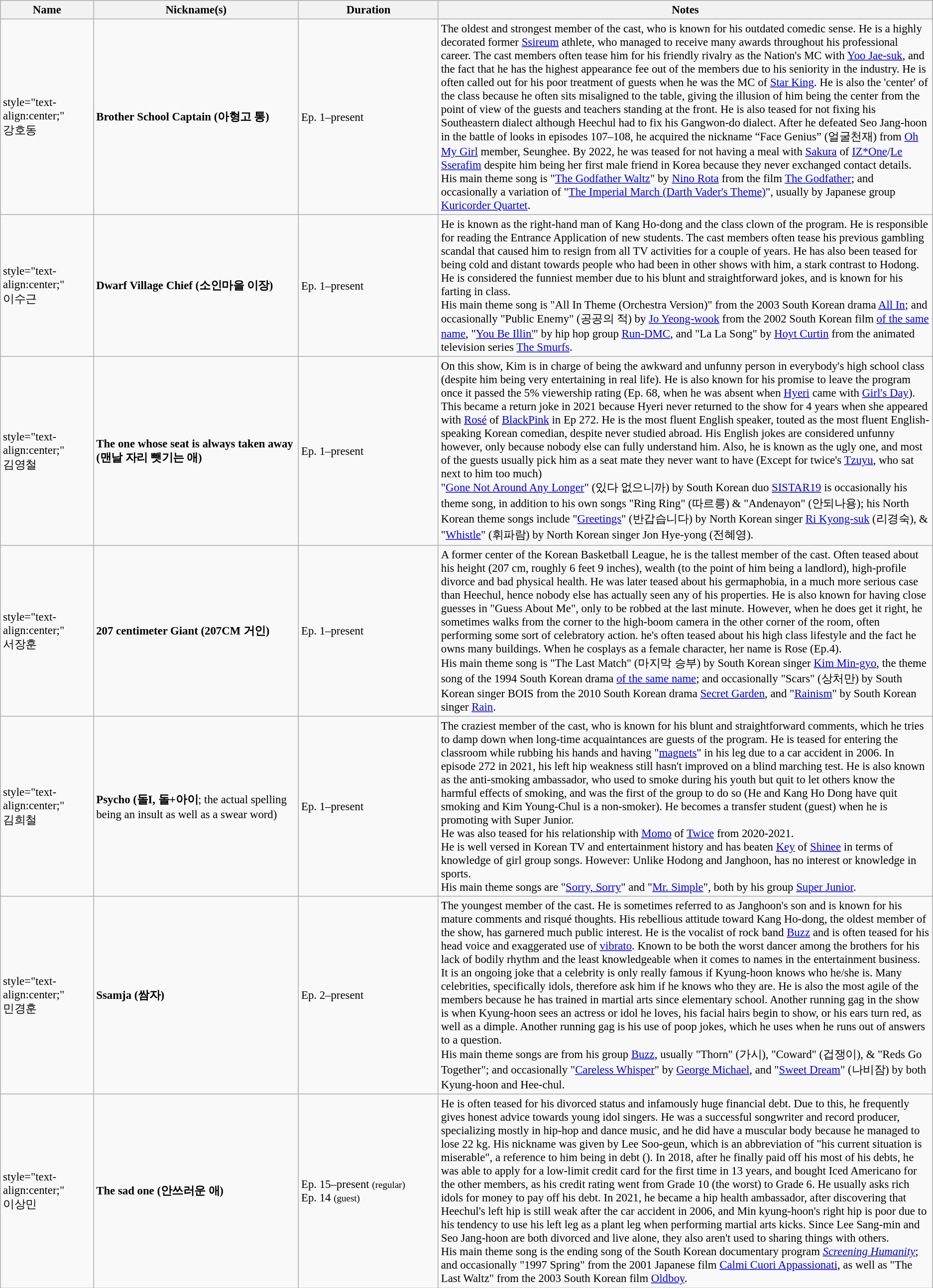<table class="wikitable" style="font-size:95%">
<tr>
<th style="width:10%; text-align:center;">Name</th>
<th style="width:22%; text-align:center;">Nickname(s)</th>
<th style="width:15%; text-align:center;">Duration</th>
<th style="width:55%; text-align:center;">Notes</th>
</tr>
<tr>
<td>style="text-align:center;" <br>강호동</td>
<td style="text-align:left;"><strong>Brother School Captain (아형고 통)</strong><br></td>
<td>Ep. 1–present</td>
<td style="text-align:left;">The oldest and strongest member of the cast, who is known for his outdated comedic sense. He is a highly decorated former <a href='#'>Ssireum</a> athlete, who managed to receive many awards throughout his professional career. The cast members often tease him for his friendly rivalry as the Nation's MC with <a href='#'>Yoo Jae-suk</a>, and the fact that he has the highest appearance fee out of the members due to his seniority in the industry. He is often called out for his poor treatment of guests when he was the MC of <a href='#'>Star King</a>. He is also the 'center' of the class because he often sits misaligned to the table, giving the illusion of him being the center from the point of view of the guests and teachers standing at the front. He is also teased for not fixing his Southeastern dialect although Heechul had to fix his Gangwon-do dialect. After he defeated Seo Jang-hoon in the battle of looks in episodes 107–108, he acquired the nickname “Face Genius” (얼굴천재) from <a href='#'>Oh My Girl</a> member, Seunghee. By 2022, he was teased for not having a meal with <a href='#'>Sakura</a> of <a href='#'>IZ*One</a>/<a href='#'>Le Sserafim</a> despite him being her first male friend in Korea because they never exchanged contact details.<br>His main theme song is "<a href='#'>The Godfather Waltz</a>" by <a href='#'>Nino Rota</a> from the film <a href='#'>The Godfather</a>; and occasionally a variation of "<a href='#'>The Imperial March (Darth Vader's Theme)</a>", usually by Japanese group <a href='#'>Kuricorder Quartet</a>.</td>
</tr>
<tr>
<td>style="text-align:center;" <br>이수근</td>
<td style="text-align:left;"><strong>Dwarf Village Chief (소인마을 이장)</strong><br></td>
<td>Ep. 1–present</td>
<td style="text-align:left;">He is known as the right-hand man of Kang Ho-dong and the class clown of the program. He is responsible for reading the Entrance Application of new students. The cast members often tease his previous gambling scandal that caused him to resign from all TV activities for a couple of years. He has also been teased for being cold and distant towards people who had been in other shows with him, a stark contrast to Hodong. He is considered the funniest member due to his blunt and straightforward jokes, and is known for his farting in class.<br>His main theme song is "All In Theme (Orchestra Version)" from the 2003 South Korean drama <a href='#'>All In</a>; and occasionally "Public Enemy" (공공의 적) by <a href='#'>Jo Yeong-wook</a> from the 2002 South Korean film <a href='#'>of the same name</a>, "<a href='#'>You Be Illin'</a>" by hip hop group <a href='#'>Run-DMC</a>, and "La La Song" by <a href='#'>Hoyt Curtin</a> from the animated television series <a href='#'>The Smurfs</a>.</td>
</tr>
<tr>
<td>style="text-align:center;" <br>김영철</td>
<td style="text-align:left;"><strong>The one whose seat is always taken away (맨날 자리 뺏기는 애)</strong><br></td>
<td>Ep. 1–present</td>
<td style="text-align:left;">On this show, Kim is in charge of being the awkward and unfunny person in everybody's high school class (despite him being very entertaining in real life). He is also known for his promise to leave the program once it passed the 5% viewership rating (Ep. 68, when he was absent when <a href='#'>Hyeri</a> came with <a href='#'>Girl's Day</a>). This became a return joke in 2021 because Hyeri never returned to the show for 4 years when she appeared with <a href='#'>Rosé</a> of <a href='#'>BlackPink</a> in Ep 272. He is the most fluent English speaker, touted as the most fluent English-speaking Korean comedian, despite never studied abroad. His English jokes are considered unfunny however, only because nobody else can fully understand him. Also, he is known as the ugly one, and most of the guests usually pick him as a seat mate they never want to have (Except for twice's <a href='#'>Tzuyu</a>, who sat next to him too much)<br>"<a href='#'>Gone Not Around Any Longer</a>" (있다 없으니까) by South Korean duo <a href='#'>SISTAR19</a> is occasionally his theme song, in addition to his own songs "Ring Ring" (따르릉) & "Andenayon" (안되나용); his North Korean theme songs include "<a href='#'>Greetings</a>" (반갑습니다) by North Korean singer <a href='#'>Ri Kyong-suk</a> (리경숙), & "<a href='#'>Whistle</a>" (휘파람) by North Korean singer Jon Hye-yong (전혜영).</td>
</tr>
<tr>
<td>style="text-align:center;" <br>서장훈</td>
<td style="text-align:left;"><strong>207 centimeter Giant (207CM 거인)</strong><br></td>
<td>Ep. 1–present</td>
<td style="text-align:left;">A former center of the Korean Basketball League, he is the tallest member of the cast. Often teased about his height (207 cm, roughly 6 feet 9 inches), wealth (to the point of him being a landlord), high-profile divorce and bad physical health. He was later teased about his germaphobia, in a much more serious case than Heechul, hence nobody else has actually seen any of his properties. He is also known for having close guesses in "Guess About Me", only to be robbed at the last minute. However, when he does get it right, he sometimes walks from the corner to the high-boom camera in the other corner of the room, often performing some sort of celebratory action. he's often teased about his high class lifestyle and the fact he owns many buildings. When he cosplays as a female character, her name is Rose (Ep.4).<br>His main theme song is "The Last Match" (마지막 승부) by South Korean singer <a href='#'>Kim Min-gyo</a>, the theme song of the 1994 South Korean drama <a href='#'>of the same name</a>; and occasionally "Scars" (상처만) by South Korean singer BOIS from the 2010 South Korean drama <a href='#'>Secret Garden</a>, and "<a href='#'>Rainism</a>" by South Korean singer <a href='#'>Rain</a>.</td>
</tr>
<tr>
<td>style="text-align:center;" <br>김희철</td>
<td style="text-align:left;"><strong>Psycho (돌I, 돌+아이</strong>; the actual spelling being an insult as well as a swear word)<br></td>
<td>Ep. 1–present</td>
<td style="text-align:left;">The craziest member of the cast, who is known for his blunt and straightforward comments, which he tries to damp down when long-time acquaintances are guests of the program. He is teased for entering the classroom while rubbing his hands and having "<a href='#'>magnets</a>" in his leg due to a car accident in 2006. In episode 272 in 2021, his left hip weakness still hasn't improved on a blind marching test. He is also known as the anti-smoking ambassador, who used to smoke during his youth but quit to let others know the harmful effects of smoking, and was the first of the group to do so (He and Kang Ho Dong have quit smoking and Kim Young-Chul is a non-smoker). He becomes a transfer student (guest) when he is promoting with Super Junior.<br>He was also teased for his relationship with <a href='#'>Momo</a> of <a href='#'>Twice</a> from 2020-2021.<br>He is well versed in Korean TV and entertainment history and has beaten <a href='#'>Key</a> of <a href='#'>Shinee</a> in terms of knowledge of girl group songs. However: Unlike Hodong and Janghoon, has no interest or knowledge in sports.<br>His main theme songs are "<a href='#'>Sorry, Sorry</a>" and "<a href='#'>Mr. Simple</a>", both by his group <a href='#'>Super Junior</a>.</td>
</tr>
<tr>
<td>style="text-align:center;" <br>민경훈</td>
<td style="text-align:left;"><strong>Ssamja (쌈자)</strong><br></td>
<td>Ep. 2–present</td>
<td style="text-align:left;">The youngest member of the cast. He is sometimes referred to as Janghoon's son and is known for his mature comments and risqué thoughts. His rebellious attitude toward Kang Ho-dong, the oldest member of the show, has garnered much public interest. He is the vocalist of rock band <a href='#'>Buzz</a> and is often teased for his head voice and exaggerated use of <a href='#'>vibrato</a>. Known to be both the worst dancer among the brothers for his lack of bodily rhythm and the least knowledgeable when it comes to names in the entertainment business. It is an ongoing joke that a celebrity is only really famous if Kyung-hoon knows who he/she is. Many celebrities, specifically idols, therefore ask him if he knows who they are. He is also the most agile of the members because he has trained in martial arts since elementary school. Another running gag in the show is when Kyung-hoon sees an actress or idol he loves, his facial hairs begin to show, or his ears turn red, as well as a dimple. Another running gag is his use of poop jokes, which he uses when he runs out of answers to a question.<br>His main theme songs are from his group <a href='#'>Buzz</a>, usually "Thorn" (가시), "Coward" (겁쟁이), & "Reds Go Together"; and occasionally "<a href='#'>Careless Whisper</a>" by <a href='#'>George Michael</a>, and "<a href='#'>Sweet Dream</a>" (나비잠) by both Kyung-hoon and Hee-chul.</td>
</tr>
<tr>
<td>style="text-align:center;" <br>이상민</td>
<td style="text-align:left;"><strong>The sad one (안쓰러운 애)</strong><br></td>
<td>Ep. 15–present <small>(regular)</small><br>Ep. 14 <small>(guest)</small></td>
<td style="text-align:left;">He is often teased for his divorced status and infamously huge financial debt. Due to this, he frequently gives honest advice towards young idol singers. He was a successful songwriter and record producer, specializing mostly in hip-hop and dance music, and he did have a muscular body because he managed to lose 22 kg. His nickname was given by Lee Soo-geun, which is an abbreviation of "his current situation is miserable", a reference to him being in debt (). In 2018, after he finally paid off his most of his debts, he was able to apply for a low-limit credit card for the first time in 13 years, and bought Iced Americano for the other members, as his credit rating went from Grade 10 (the worst) to Grade 6. He usually asks rich idols for money to pay off his debt. In 2021, he became a hip health ambassador, after discovering that Heechul's left hip is still weak after the car accident in 2006, and Min kyung-hoon's right hip is poor due to his tendency to use his left leg as a plant leg when performing martial arts kicks. Since Lee Sang-min and Seo Jang-hoon are both divorced and live alone, they also aren't used to sharing things with others.<br>His main theme song is the ending song of the South Korean documentary program <em><a href='#'>Screening Humanity</a></em>; and occasionally "1997 Spring" from the 2001 Japanese film <a href='#'>Calmi Cuori Appassionati</a>, as well as "The Last Waltz" from the 2003 South Korean film <a href='#'>Oldboy</a>.</td>
</tr>
</table>
